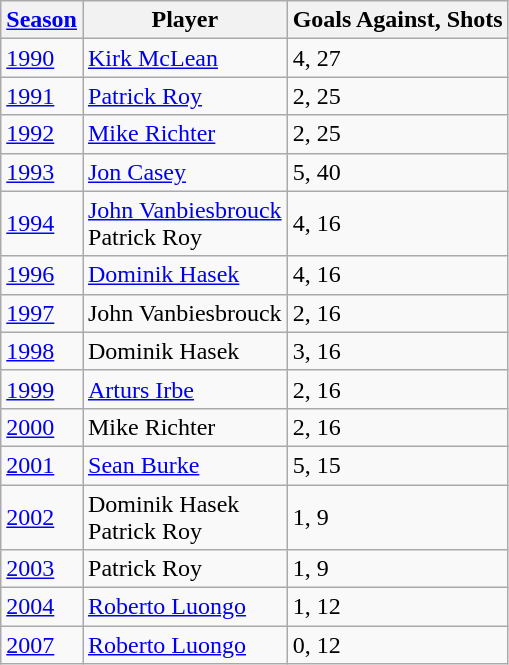<table class="wikitable sortable">
<tr>
<th><a href='#'>Season</a></th>
<th>Player</th>
<th>Goals Against, Shots</th>
</tr>
<tr>
<td><a href='#'>1990</a></td>
<td><a href='#'>Kirk McLean</a></td>
<td>4, 27</td>
</tr>
<tr>
<td><a href='#'>1991</a></td>
<td><a href='#'>Patrick Roy</a></td>
<td>2, 25</td>
</tr>
<tr>
<td><a href='#'>1992</a></td>
<td><a href='#'>Mike Richter</a></td>
<td>2, 25</td>
</tr>
<tr>
<td><a href='#'>1993</a></td>
<td><a href='#'>Jon Casey</a></td>
<td>5, 40</td>
</tr>
<tr>
<td><a href='#'>1994</a></td>
<td><a href='#'>John Vanbiesbrouck</a><br>Patrick Roy</td>
<td>4, 16</td>
</tr>
<tr>
<td><a href='#'>1996</a></td>
<td><a href='#'>Dominik Hasek</a></td>
<td>4, 16</td>
</tr>
<tr>
<td><a href='#'>1997</a></td>
<td>John Vanbiesbrouck</td>
<td>2, 16</td>
</tr>
<tr>
<td><a href='#'>1998</a></td>
<td>Dominik Hasek</td>
<td>3, 16</td>
</tr>
<tr>
<td><a href='#'>1999</a></td>
<td><a href='#'>Arturs Irbe</a></td>
<td>2, 16</td>
</tr>
<tr>
<td><a href='#'>2000</a></td>
<td>Mike Richter</td>
<td>2, 16</td>
</tr>
<tr>
<td><a href='#'>2001</a></td>
<td><a href='#'>Sean Burke</a></td>
<td>5, 15</td>
</tr>
<tr>
<td><a href='#'>2002</a></td>
<td>Dominik Hasek<br>Patrick Roy</td>
<td>1, 9</td>
</tr>
<tr>
<td><a href='#'>2003</a></td>
<td>Patrick Roy</td>
<td>1, 9</td>
</tr>
<tr>
<td><a href='#'>2004</a></td>
<td><a href='#'>Roberto Luongo</a></td>
<td>1, 12</td>
</tr>
<tr>
<td><a href='#'>2007</a></td>
<td><a href='#'>Roberto Luongo</a></td>
<td>0, 12</td>
</tr>
</table>
